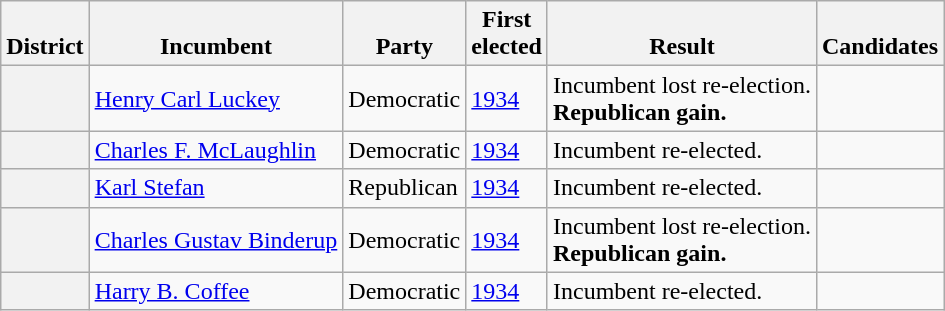<table class=wikitable>
<tr valign=bottom>
<th>District</th>
<th>Incumbent</th>
<th>Party</th>
<th>First<br>elected</th>
<th>Result</th>
<th>Candidates</th>
</tr>
<tr>
<th></th>
<td><a href='#'>Henry Carl Luckey</a></td>
<td>Democratic</td>
<td><a href='#'>1934</a></td>
<td>Incumbent lost re-election.<br><strong>Republican gain.</strong></td>
<td nowrap></td>
</tr>
<tr>
<th></th>
<td><a href='#'>Charles F. McLaughlin</a></td>
<td>Democratic</td>
<td><a href='#'>1934</a></td>
<td>Incumbent re-elected.</td>
<td nowrap></td>
</tr>
<tr>
<th></th>
<td><a href='#'>Karl Stefan</a></td>
<td>Republican</td>
<td><a href='#'>1934</a></td>
<td>Incumbent re-elected.</td>
<td nowrap></td>
</tr>
<tr>
<th></th>
<td><a href='#'>Charles Gustav Binderup</a></td>
<td>Democratic</td>
<td><a href='#'>1934</a></td>
<td>Incumbent lost re-election.<br><strong>Republican gain.</strong></td>
<td nowrap></td>
</tr>
<tr>
<th></th>
<td><a href='#'>Harry B. Coffee</a></td>
<td>Democratic</td>
<td><a href='#'>1934</a></td>
<td>Incumbent re-elected.</td>
<td nowrap></td>
</tr>
</table>
